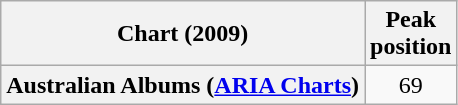<table class="wikitable sortable plainrowheaders" style="text-align:center">
<tr>
<th scope="col">Chart (2009)</th>
<th scope="col">Peak<br>position</th>
</tr>
<tr>
<th scope="row">Australian Albums (<a href='#'>ARIA Charts</a>)</th>
<td>69</td>
</tr>
</table>
